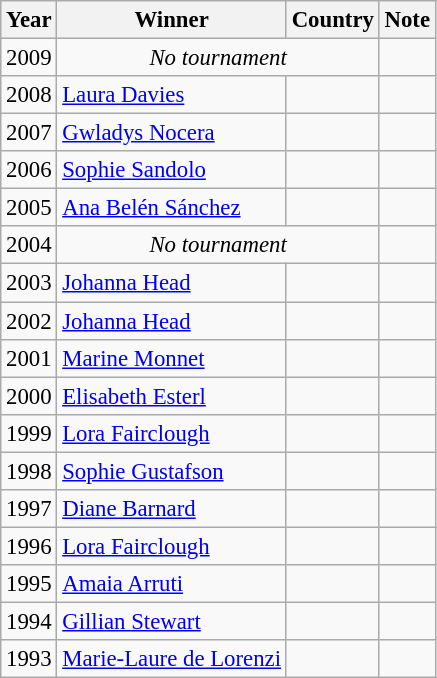<table class=wikitable style="font-size:95%">
<tr>
<th>Year</th>
<th>Winner</th>
<th>Country</th>
<th>Note</th>
</tr>
<tr>
<td>2009</td>
<td colspan=2 align=center><em>No tournament</em></td>
<td></td>
</tr>
<tr>
<td>2008</td>
<td><a href='#'>Laura Davies</a></td>
<td></td>
<td></td>
</tr>
<tr>
<td>2007</td>
<td><a href='#'>Gwladys Nocera</a></td>
<td></td>
<td></td>
</tr>
<tr>
<td>2006</td>
<td><a href='#'>Sophie Sandolo</a></td>
<td></td>
<td></td>
</tr>
<tr>
<td>2005</td>
<td><a href='#'>Ana Belén Sánchez</a></td>
<td></td>
<td></td>
</tr>
<tr>
<td>2004</td>
<td colspan=2 align=center><em>No tournament</em></td>
<td></td>
</tr>
<tr>
<td>2003</td>
<td><a href='#'>Johanna Head</a></td>
<td></td>
<td></td>
</tr>
<tr>
<td>2002</td>
<td><a href='#'>Johanna Head</a></td>
<td></td>
<td></td>
</tr>
<tr>
<td>2001</td>
<td><a href='#'>Marine Monnet</a></td>
<td></td>
<td></td>
</tr>
<tr>
<td>2000</td>
<td><a href='#'>Elisabeth Esterl</a></td>
<td></td>
<td></td>
</tr>
<tr>
<td>1999</td>
<td><a href='#'>Lora Fairclough</a></td>
<td></td>
<td></td>
</tr>
<tr>
<td>1998</td>
<td><a href='#'>Sophie Gustafson</a></td>
<td></td>
<td></td>
</tr>
<tr>
<td>1997</td>
<td><a href='#'>Diane Barnard</a></td>
<td></td>
<td></td>
</tr>
<tr>
<td>1996</td>
<td><a href='#'>Lora Fairclough</a></td>
<td></td>
<td></td>
</tr>
<tr>
<td>1995</td>
<td><a href='#'>Amaia Arruti</a></td>
<td></td>
<td></td>
</tr>
<tr>
<td>1994</td>
<td><a href='#'>Gillian Stewart</a></td>
<td></td>
<td></td>
</tr>
<tr>
<td>1993</td>
<td><a href='#'>Marie-Laure de Lorenzi</a></td>
<td></td>
<td></td>
</tr>
</table>
